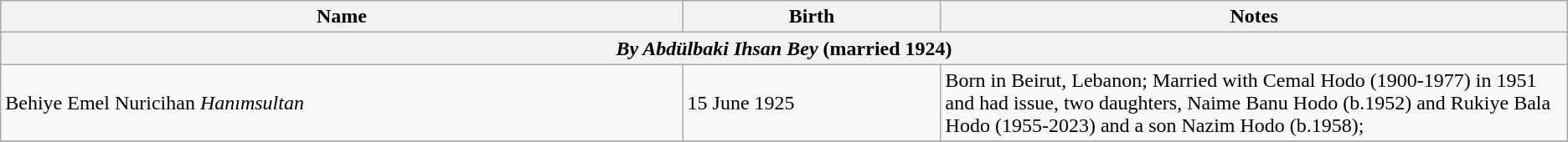<table class="wikitable">
<tr>
<th>Name</th>
<th>Birth</th>
<th style="width:40%;">Notes</th>
</tr>
<tr>
<th colspan="4"><strong><em>By Abdülbaki Ihsan Bey</em></strong> (married 1924)</th>
</tr>
<tr>
<td>Behiye Emel Nuricihan <em>Hanımsultan</em></td>
<td>15 June 1925</td>
<td>Born in Beirut, Lebanon; Married with Cemal Hodo (1900-1977) in 1951 and had issue, two daughters, Naime Banu Hodo (b.1952) and Rukiye Bala Hodo (1955-2023)  and a son Nazim Hodo (b.1958);</td>
</tr>
<tr>
</tr>
</table>
